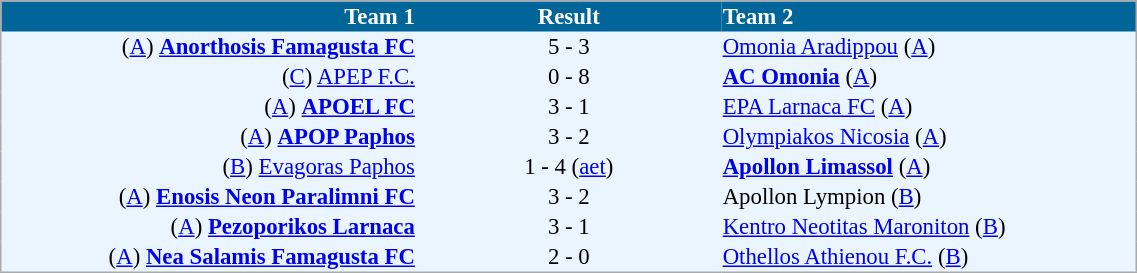<table cellspacing="0" style="background: #EBF5FF; border: 1px #aaa solid; border-collapse: collapse; font-size: 95%;" width=60%>
<tr bgcolor=#006699 style="color:white;">
<th width=30% align="right">Team 1</th>
<th width=22% align="center">Result</th>
<th width=30% align="left">Team 2</th>
</tr>
<tr>
<td align=right>(<a href='#'>A</a>) <strong><a href='#'>Anorthosis Famagusta FC</a></strong></td>
<td align=center>5 - 3</td>
<td align=left><a href='#'>Omonia Aradippou</a> (<a href='#'>A</a>)</td>
</tr>
<tr>
<td align=right>(<a href='#'>C</a>) <a href='#'>APEP F.C.</a></td>
<td align=center>0 - 8</td>
<td align=left><strong><a href='#'>AC Omonia</a></strong> (<a href='#'>A</a>)</td>
</tr>
<tr>
<td align=right>(<a href='#'>A</a>) <strong><a href='#'>APOEL FC</a></strong></td>
<td align=center>3 - 1</td>
<td align=left><a href='#'>EPA Larnaca FC</a> (<a href='#'>A</a>)</td>
</tr>
<tr>
<td align=right>(<a href='#'>A</a>) <strong><a href='#'>APOP Paphos</a></strong></td>
<td align=center>3 - 2</td>
<td align=left><a href='#'>Olympiakos Nicosia</a> (<a href='#'>A</a>)</td>
</tr>
<tr>
<td align=right>(<a href='#'>B</a>) <a href='#'>Evagoras Paphos</a></td>
<td align=center>1 - 4 (<a href='#'>aet</a>)</td>
<td align=left><strong><a href='#'>Apollon Limassol</a></strong> (<a href='#'>A</a>)</td>
</tr>
<tr>
<td align=right>(<a href='#'>A</a>) <strong><a href='#'>Enosis Neon Paralimni FC</a></strong></td>
<td align=center>3 - 2</td>
<td align=left>Apollon Lympion (<a href='#'>B</a>)</td>
</tr>
<tr>
<td align=right>(<a href='#'>A</a>) <strong><a href='#'>Pezoporikos Larnaca</a></strong></td>
<td align=center>3 - 1</td>
<td align=left><a href='#'>Kentro Neotitas Maroniton</a> (<a href='#'>B</a>)</td>
</tr>
<tr>
<td align=right>(<a href='#'>A</a>) <strong><a href='#'>Nea Salamis Famagusta FC</a></strong></td>
<td align=center>2 - 0</td>
<td align=left><a href='#'>Othellos Athienou F.C.</a> (<a href='#'>B</a>)</td>
</tr>
<tr>
</tr>
</table>
